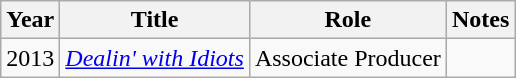<table class="wikitable sortable">
<tr>
<th>Year</th>
<th>Title</th>
<th>Role</th>
<th>Notes</th>
</tr>
<tr>
<td>2013</td>
<td><em><a href='#'>Dealin' with Idiots</a></em></td>
<td>Associate Producer</td>
<td></td>
</tr>
</table>
